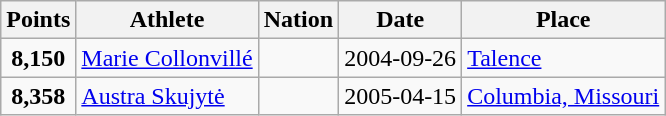<table class="wikitable">
<tr>
<th>Points</th>
<th>Athlete</th>
<th>Nation</th>
<th>Date</th>
<th>Place</th>
</tr>
<tr>
<td align=center><strong>8,150</strong></td>
<td><a href='#'>Marie Collonvillé</a></td>
<td></td>
<td align=center>2004-09-26</td>
<td><a href='#'>Talence</a></td>
</tr>
<tr>
<td align=center><strong>8,358</strong></td>
<td><a href='#'>Austra Skujytė</a></td>
<td></td>
<td align=center>2005-04-15</td>
<td><a href='#'>Columbia, Missouri</a></td>
</tr>
</table>
